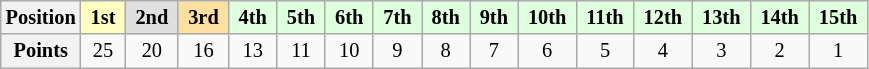<table class="wikitable" style="font-size:85%; text-align:center">
<tr>
<th>Position</th>
<td style="background:#ffffbf;"> <strong>1st</strong> </td>
<td style="background:#dfdfdf;"> <strong>2nd</strong> </td>
<td style="background:#ffdf9f;"> <strong>3rd</strong> </td>
<td style="background:#dfffdf;"> <strong>4th</strong> </td>
<td style="background:#dfffdf;"> <strong>5th</strong> </td>
<td style="background:#dfffdf;"> <strong>6th</strong> </td>
<td style="background:#dfffdf;"> <strong>7th</strong> </td>
<td style="background:#dfffdf;"> <strong>8th</strong> </td>
<td style="background:#dfffdf;"> <strong>9th</strong> </td>
<td style="background:#dfffdf;"> <strong>10th</strong> </td>
<td style="background:#dfffdf;"> <strong>11th</strong> </td>
<td style="background:#dfffdf;"> <strong>12th</strong> </td>
<td style="background:#dfffdf;"> <strong>13th</strong> </td>
<td style="background:#dfffdf;"> <strong>14th</strong> </td>
<td style="background:#dfffdf;"> <strong>15th</strong> </td>
</tr>
<tr>
<th>Points</th>
<td>25</td>
<td>20</td>
<td>16</td>
<td>13</td>
<td>11</td>
<td>10</td>
<td>9</td>
<td>8</td>
<td>7</td>
<td>6</td>
<td>5</td>
<td>4</td>
<td>3</td>
<td>2</td>
<td>1</td>
</tr>
</table>
